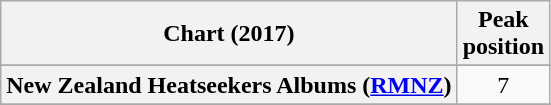<table class="wikitable sortable plainrowheaders" style="text-align:center">
<tr>
<th scope="col">Chart (2017)</th>
<th scope="col">Peak<br> position</th>
</tr>
<tr>
</tr>
<tr>
</tr>
<tr>
</tr>
<tr>
</tr>
<tr>
<th scope="row">New Zealand Heatseekers Albums (<a href='#'>RMNZ</a>)</th>
<td>7</td>
</tr>
<tr>
</tr>
<tr>
</tr>
<tr>
</tr>
<tr>
</tr>
<tr>
</tr>
<tr>
</tr>
</table>
